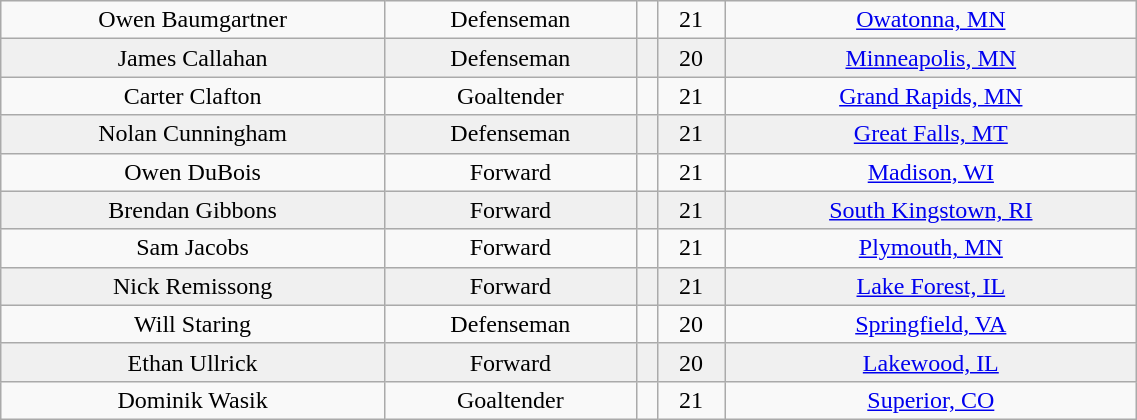<table class="wikitable" width="60%">
<tr align="center" bgcolor="">
<td>Owen Baumgartner</td>
<td>Defenseman</td>
<td></td>
<td>21</td>
<td><a href='#'>Owatonna, MN</a></td>
</tr>
<tr align="center" bgcolor="f0f0f0">
<td>James Callahan</td>
<td>Defenseman</td>
<td></td>
<td>20</td>
<td><a href='#'>Minneapolis, MN</a></td>
</tr>
<tr align="center" bgcolor="">
<td>Carter Clafton</td>
<td>Goaltender</td>
<td></td>
<td>21</td>
<td><a href='#'>Grand Rapids, MN</a></td>
</tr>
<tr align="center" bgcolor="f0f0f0">
<td>Nolan Cunningham</td>
<td>Defenseman</td>
<td></td>
<td>21</td>
<td><a href='#'>Great Falls, MT</a></td>
</tr>
<tr align="center" bgcolor="">
<td>Owen DuBois</td>
<td>Forward</td>
<td></td>
<td>21</td>
<td><a href='#'>Madison, WI</a></td>
</tr>
<tr align="center" bgcolor="f0f0f0">
<td>Brendan Gibbons</td>
<td>Forward</td>
<td></td>
<td>21</td>
<td><a href='#'>South Kingstown, RI</a></td>
</tr>
<tr align="center" bgcolor="">
<td>Sam Jacobs</td>
<td>Forward</td>
<td></td>
<td>21</td>
<td><a href='#'>Plymouth, MN</a></td>
</tr>
<tr align="center" bgcolor="f0f0f0">
<td>Nick Remissong</td>
<td>Forward</td>
<td></td>
<td>21</td>
<td><a href='#'>Lake Forest, IL</a></td>
</tr>
<tr align="center" bgcolor="">
<td>Will Staring</td>
<td>Defenseman</td>
<td></td>
<td>20</td>
<td><a href='#'>Springfield, VA</a></td>
</tr>
<tr align="center" bgcolor="f0f0f0">
<td>Ethan Ullrick</td>
<td>Forward</td>
<td></td>
<td>20</td>
<td><a href='#'>Lakewood, IL</a></td>
</tr>
<tr align="center" bgcolor="">
<td>Dominik Wasik</td>
<td>Goaltender</td>
<td></td>
<td>21</td>
<td><a href='#'>Superior, CO</a></td>
</tr>
</table>
